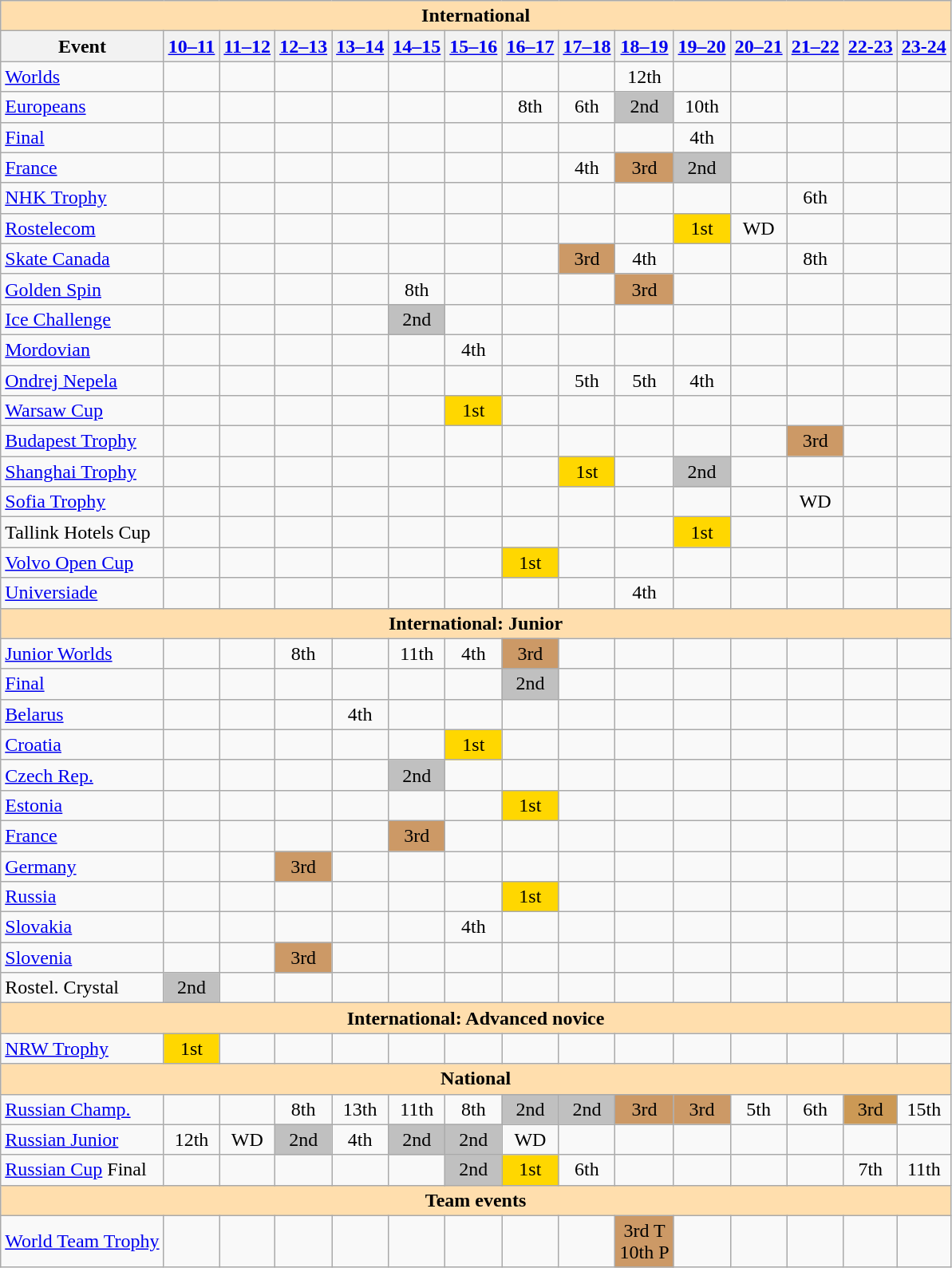<table class="wikitable" style="text-align:center">
<tr>
<th style="background-color: #ffdead; " colspan=15 align=center>International</th>
</tr>
<tr>
<th>Event</th>
<th><a href='#'>10–11</a></th>
<th><a href='#'>11–12</a></th>
<th><a href='#'>12–13</a></th>
<th><a href='#'>13–14</a></th>
<th><a href='#'>14–15</a></th>
<th><a href='#'>15–16</a></th>
<th><a href='#'>16–17</a></th>
<th><a href='#'>17–18</a></th>
<th><a href='#'>18–19</a></th>
<th><a href='#'>19–20</a></th>
<th><a href='#'>20–21</a></th>
<th><a href='#'>21–22</a></th>
<th><a href='#'>22-23</a></th>
<th><a href='#'>23-24</a></th>
</tr>
<tr>
<td align=left><a href='#'>Worlds</a></td>
<td></td>
<td></td>
<td></td>
<td></td>
<td></td>
<td></td>
<td></td>
<td></td>
<td>12th</td>
<td></td>
<td></td>
<td></td>
<td></td>
<td></td>
</tr>
<tr>
<td align=left><a href='#'>Europeans</a></td>
<td></td>
<td></td>
<td></td>
<td></td>
<td></td>
<td></td>
<td>8th</td>
<td>6th</td>
<td bgcolor=silver>2nd</td>
<td>10th</td>
<td></td>
<td></td>
<td></td>
<td></td>
</tr>
<tr>
<td align=left> <a href='#'>Final</a></td>
<td></td>
<td></td>
<td></td>
<td></td>
<td></td>
<td></td>
<td></td>
<td></td>
<td></td>
<td>4th</td>
<td></td>
<td></td>
<td></td>
<td></td>
</tr>
<tr>
<td align=left> <a href='#'>France</a></td>
<td></td>
<td></td>
<td></td>
<td></td>
<td></td>
<td></td>
<td></td>
<td>4th</td>
<td bgcolor=cc9966>3rd</td>
<td bgcolor=silver>2nd</td>
<td></td>
<td></td>
<td></td>
<td></td>
</tr>
<tr>
<td align=left> <a href='#'>NHK Trophy</a></td>
<td></td>
<td></td>
<td></td>
<td></td>
<td></td>
<td></td>
<td></td>
<td></td>
<td></td>
<td></td>
<td></td>
<td>6th</td>
<td></td>
<td></td>
</tr>
<tr>
<td align=left> <a href='#'>Rostelecom</a></td>
<td></td>
<td></td>
<td></td>
<td></td>
<td></td>
<td></td>
<td></td>
<td></td>
<td></td>
<td bgcolor=gold>1st</td>
<td>WD</td>
<td></td>
<td></td>
<td></td>
</tr>
<tr>
<td align=left> <a href='#'>Skate Canada</a></td>
<td></td>
<td></td>
<td></td>
<td></td>
<td></td>
<td></td>
<td></td>
<td bgcolor=cc9966>3rd</td>
<td>4th</td>
<td></td>
<td></td>
<td>8th</td>
<td></td>
<td></td>
</tr>
<tr>
<td align=left> <a href='#'>Golden Spin</a></td>
<td></td>
<td></td>
<td></td>
<td></td>
<td>8th</td>
<td></td>
<td></td>
<td></td>
<td bgcolor=cc9966>3rd</td>
<td></td>
<td></td>
<td></td>
<td></td>
<td></td>
</tr>
<tr>
<td align=left> <a href='#'>Ice Challenge</a></td>
<td></td>
<td></td>
<td></td>
<td></td>
<td bgcolor=silver>2nd</td>
<td></td>
<td></td>
<td></td>
<td></td>
<td></td>
<td></td>
<td></td>
<td></td>
<td></td>
</tr>
<tr>
<td align=left> <a href='#'>Mordovian</a></td>
<td></td>
<td></td>
<td></td>
<td></td>
<td></td>
<td>4th</td>
<td></td>
<td></td>
<td></td>
<td></td>
<td></td>
<td></td>
<td></td>
<td></td>
</tr>
<tr>
<td align=left> <a href='#'>Ondrej Nepela</a></td>
<td></td>
<td></td>
<td></td>
<td></td>
<td></td>
<td></td>
<td></td>
<td>5th</td>
<td>5th</td>
<td>4th</td>
<td></td>
<td></td>
<td></td>
<td></td>
</tr>
<tr>
<td align=left> <a href='#'>Warsaw Cup</a></td>
<td></td>
<td></td>
<td></td>
<td></td>
<td></td>
<td bgcolor=gold>1st</td>
<td></td>
<td></td>
<td></td>
<td></td>
<td></td>
<td></td>
<td></td>
<td></td>
</tr>
<tr>
<td align=left><a href='#'>Budapest Trophy</a></td>
<td></td>
<td></td>
<td></td>
<td></td>
<td></td>
<td></td>
<td></td>
<td></td>
<td></td>
<td></td>
<td></td>
<td bgcolor=cc9966>3rd</td>
<td></td>
<td></td>
</tr>
<tr>
<td align=left><a href='#'>Shanghai Trophy</a></td>
<td></td>
<td></td>
<td></td>
<td></td>
<td></td>
<td></td>
<td></td>
<td bgcolor=gold>1st</td>
<td></td>
<td bgcolor=silver>2nd</td>
<td></td>
<td></td>
<td></td>
<td></td>
</tr>
<tr>
<td align=left><a href='#'>Sofia Trophy</a></td>
<td></td>
<td></td>
<td></td>
<td></td>
<td></td>
<td></td>
<td></td>
<td></td>
<td></td>
<td></td>
<td></td>
<td>WD</td>
<td></td>
<td></td>
</tr>
<tr>
<td align=left>Tallink Hotels Cup</td>
<td></td>
<td></td>
<td></td>
<td></td>
<td></td>
<td></td>
<td></td>
<td></td>
<td></td>
<td bgcolor=gold>1st</td>
<td></td>
<td></td>
<td></td>
<td></td>
</tr>
<tr>
<td align=left><a href='#'>Volvo Open Cup</a></td>
<td></td>
<td></td>
<td></td>
<td></td>
<td></td>
<td></td>
<td bgcolor=gold>1st</td>
<td></td>
<td></td>
<td></td>
<td></td>
<td></td>
<td></td>
<td></td>
</tr>
<tr>
<td align=left><a href='#'>Universiade</a></td>
<td></td>
<td></td>
<td></td>
<td></td>
<td></td>
<td></td>
<td></td>
<td></td>
<td>4th</td>
<td></td>
<td></td>
<td></td>
<td></td>
<td></td>
</tr>
<tr>
<th style="background-color: #ffdead; " colspan=15 align=center>International: Junior</th>
</tr>
<tr>
<td align=left><a href='#'>Junior Worlds</a></td>
<td></td>
<td></td>
<td>8th</td>
<td></td>
<td>11th</td>
<td>4th</td>
<td bgcolor=cc9966>3rd</td>
<td></td>
<td></td>
<td></td>
<td></td>
<td></td>
<td></td>
<td></td>
</tr>
<tr>
<td align=left> <a href='#'>Final</a></td>
<td></td>
<td></td>
<td></td>
<td></td>
<td></td>
<td></td>
<td bgcolor=silver>2nd</td>
<td></td>
<td></td>
<td></td>
<td></td>
<td></td>
<td></td>
<td></td>
</tr>
<tr>
<td align=left> <a href='#'>Belarus</a></td>
<td></td>
<td></td>
<td></td>
<td>4th</td>
<td></td>
<td></td>
<td></td>
<td></td>
<td></td>
<td></td>
<td></td>
<td></td>
<td></td>
<td></td>
</tr>
<tr>
<td align=left> <a href='#'>Croatia</a></td>
<td></td>
<td></td>
<td></td>
<td></td>
<td></td>
<td bgcolor=gold>1st</td>
<td></td>
<td></td>
<td></td>
<td></td>
<td></td>
<td></td>
<td></td>
<td></td>
</tr>
<tr>
<td align=left> <a href='#'>Czech Rep.</a></td>
<td></td>
<td></td>
<td></td>
<td></td>
<td bgcolor=silver>2nd</td>
<td></td>
<td></td>
<td></td>
<td></td>
<td></td>
<td></td>
<td></td>
<td></td>
<td></td>
</tr>
<tr>
<td align=left> <a href='#'>Estonia</a></td>
<td></td>
<td></td>
<td></td>
<td></td>
<td></td>
<td></td>
<td bgcolor=gold>1st</td>
<td></td>
<td></td>
<td></td>
<td></td>
<td></td>
<td></td>
<td></td>
</tr>
<tr>
<td align=left> <a href='#'>France</a></td>
<td></td>
<td></td>
<td></td>
<td></td>
<td bgcolor=cc9966>3rd</td>
<td></td>
<td></td>
<td></td>
<td></td>
<td></td>
<td></td>
<td></td>
<td></td>
<td></td>
</tr>
<tr>
<td align=left> <a href='#'>Germany</a></td>
<td></td>
<td></td>
<td bgcolor=cc9966>3rd</td>
<td></td>
<td></td>
<td></td>
<td></td>
<td></td>
<td></td>
<td></td>
<td></td>
<td></td>
<td></td>
<td></td>
</tr>
<tr>
<td align=left> <a href='#'>Russia</a></td>
<td></td>
<td></td>
<td></td>
<td></td>
<td></td>
<td></td>
<td bgcolor=gold>1st</td>
<td></td>
<td></td>
<td></td>
<td></td>
<td></td>
<td></td>
<td></td>
</tr>
<tr>
<td align=left> <a href='#'>Slovakia</a></td>
<td></td>
<td></td>
<td></td>
<td></td>
<td></td>
<td>4th</td>
<td></td>
<td></td>
<td></td>
<td></td>
<td></td>
<td></td>
<td></td>
<td></td>
</tr>
<tr>
<td align=left> <a href='#'>Slovenia</a></td>
<td></td>
<td></td>
<td bgcolor=cc9966>3rd</td>
<td></td>
<td></td>
<td></td>
<td></td>
<td></td>
<td></td>
<td></td>
<td></td>
<td></td>
<td></td>
<td></td>
</tr>
<tr>
<td align=left>Rostel. Crystal</td>
<td bgcolor=silver>2nd</td>
<td></td>
<td></td>
<td></td>
<td></td>
<td></td>
<td></td>
<td></td>
<td></td>
<td></td>
<td></td>
<td></td>
<td></td>
<td></td>
</tr>
<tr>
<th style="background-color: #ffdead; " colspan=15 align=center>International: Advanced novice</th>
</tr>
<tr>
<td align=left><a href='#'>NRW Trophy</a></td>
<td bgcolor=gold>1st</td>
<td></td>
<td></td>
<td></td>
<td></td>
<td></td>
<td></td>
<td></td>
<td></td>
<td></td>
<td></td>
<td></td>
<td></td>
<td></td>
</tr>
<tr>
<th style="background-color: #ffdead; " colspan=15 align=center>National</th>
</tr>
<tr>
<td align=left><a href='#'>Russian Champ.</a></td>
<td></td>
<td></td>
<td>8th</td>
<td>13th</td>
<td>11th</td>
<td>8th</td>
<td bgcolor=silver>2nd</td>
<td bgcolor=silver>2nd</td>
<td bgcolor=cc9966>3rd</td>
<td bgcolor=cc9966>3rd</td>
<td>5th</td>
<td>6th</td>
<td bgcolor=cc9955>3rd</td>
<td>15th</td>
</tr>
<tr>
<td align=left><a href='#'>Russian Junior</a></td>
<td>12th</td>
<td>WD</td>
<td bgcolor=silver>2nd</td>
<td>4th</td>
<td bgcolor=silver>2nd</td>
<td bgcolor=silver>2nd</td>
<td>WD</td>
<td></td>
<td></td>
<td></td>
<td></td>
<td></td>
<td></td>
<td></td>
</tr>
<tr>
<td align=left><a href='#'>Russian Cup</a> Final</td>
<td></td>
<td></td>
<td></td>
<td></td>
<td></td>
<td bgcolor=silver>2nd</td>
<td bgcolor=gold>1st</td>
<td>6th</td>
<td></td>
<td></td>
<td></td>
<td></td>
<td>7th</td>
<td>11th</td>
</tr>
<tr>
<th style="background-color: #ffdead; " colspan=15 align=center>Team events</th>
</tr>
<tr>
<td align=left><a href='#'>World Team Trophy</a></td>
<td></td>
<td></td>
<td></td>
<td></td>
<td></td>
<td></td>
<td></td>
<td></td>
<td bgcolor=cc9966>3rd T <br> 10th P</td>
<td></td>
<td></td>
<td></td>
<td></td>
<td></td>
</tr>
</table>
